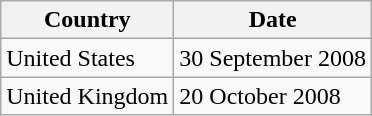<table class="wikitable">
<tr>
<th>Country</th>
<th>Date</th>
</tr>
<tr>
<td>United States</td>
<td>30 September 2008</td>
</tr>
<tr>
<td>United Kingdom</td>
<td>20 October 2008</td>
</tr>
</table>
